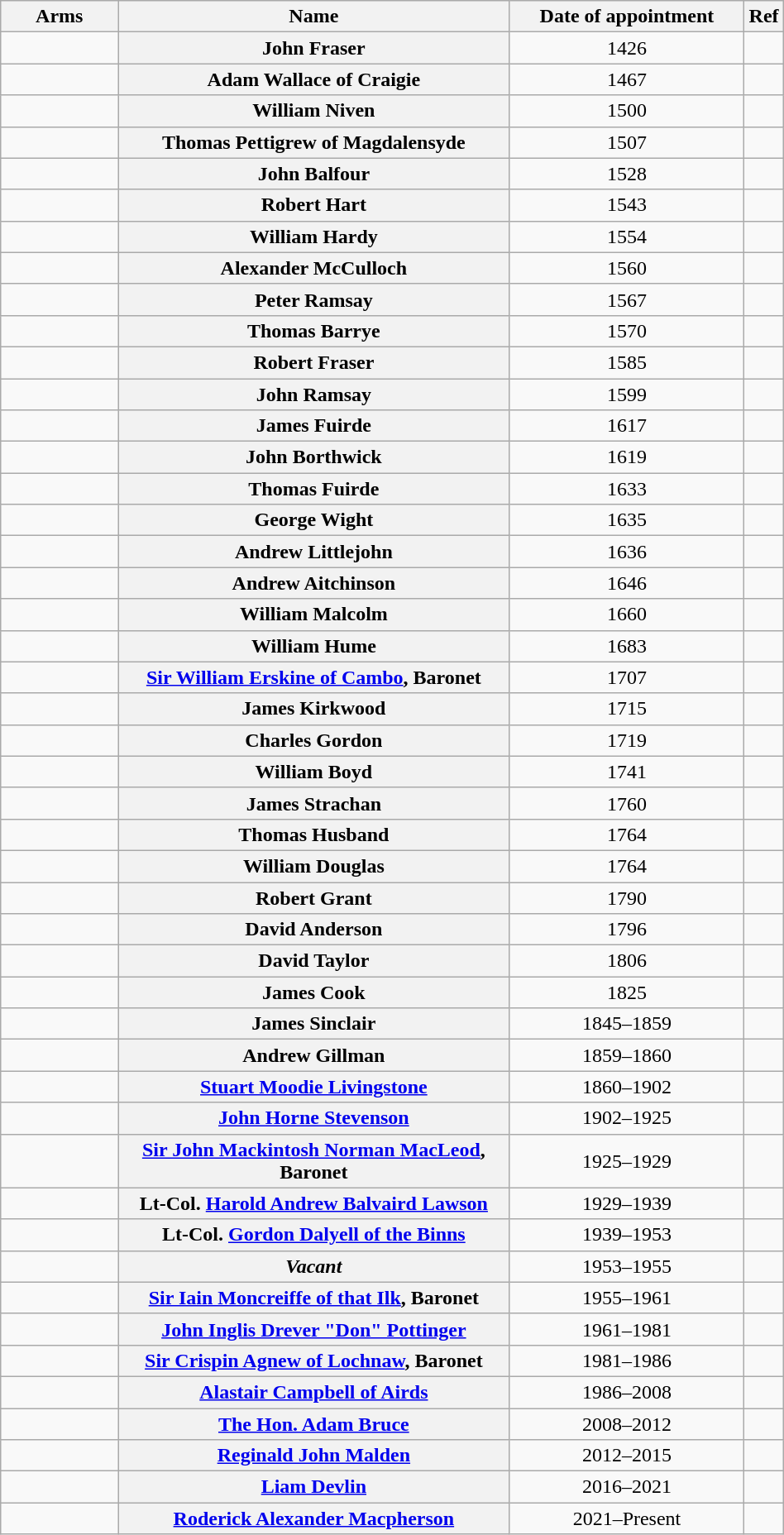<table class="wikitable" style="text-align:center; width:50%">
<tr>
<th>Arms</th>
<th style="width:50%">Name</th>
<th style="width:30%">Date of appointment</th>
<th style="width:5%">Ref</th>
</tr>
<tr>
<td></td>
<th>John Fraser</th>
<td>1426</td>
<td></td>
</tr>
<tr>
<td></td>
<th>Adam Wallace of Craigie</th>
<td>1467</td>
<td></td>
</tr>
<tr>
<td></td>
<th>William Niven</th>
<td>1500</td>
<td></td>
</tr>
<tr>
<td></td>
<th>Thomas Pettigrew of Magdalensyde</th>
<td>1507</td>
<td></td>
</tr>
<tr>
<td></td>
<th>John Balfour</th>
<td>1528</td>
<td></td>
</tr>
<tr>
<td></td>
<th>Robert Hart</th>
<td>1543</td>
<td></td>
</tr>
<tr>
<td></td>
<th>William Hardy</th>
<td>1554</td>
<td></td>
</tr>
<tr>
<td></td>
<th>Alexander McCulloch</th>
<td>1560</td>
<td></td>
</tr>
<tr>
<td></td>
<th>Peter Ramsay</th>
<td>1567</td>
<td></td>
</tr>
<tr>
<td></td>
<th>Thomas Barrye</th>
<td>1570</td>
<td></td>
</tr>
<tr>
<td></td>
<th>Robert Fraser</th>
<td>1585</td>
<td></td>
</tr>
<tr>
<td></td>
<th>John Ramsay</th>
<td>1599</td>
<td></td>
</tr>
<tr>
<td></td>
<th>James Fuirde</th>
<td>1617</td>
<td></td>
</tr>
<tr>
<td></td>
<th>John Borthwick</th>
<td>1619</td>
<td></td>
</tr>
<tr>
<td></td>
<th>Thomas Fuirde</th>
<td>1633</td>
<td></td>
</tr>
<tr>
<td></td>
<th>George Wight</th>
<td>1635</td>
<td></td>
</tr>
<tr>
<td></td>
<th>Andrew Littlejohn</th>
<td>1636</td>
<td></td>
</tr>
<tr>
<td></td>
<th>Andrew Aitchinson</th>
<td>1646</td>
<td></td>
</tr>
<tr>
<td></td>
<th>William Malcolm</th>
<td>1660</td>
<td></td>
</tr>
<tr>
<td></td>
<th>William Hume</th>
<td>1683</td>
<td></td>
</tr>
<tr>
<td></td>
<th><a href='#'>Sir William Erskine of Cambo</a>, Baronet</th>
<td>1707</td>
<td></td>
</tr>
<tr>
<td></td>
<th>James Kirkwood</th>
<td>1715</td>
<td></td>
</tr>
<tr>
<td></td>
<th>Charles Gordon</th>
<td>1719</td>
<td></td>
</tr>
<tr>
<td></td>
<th>William Boyd</th>
<td>1741</td>
<td></td>
</tr>
<tr>
<td></td>
<th>James Strachan</th>
<td>1760</td>
<td></td>
</tr>
<tr>
<td></td>
<th>Thomas Husband</th>
<td>1764</td>
<td></td>
</tr>
<tr>
<td></td>
<th>William Douglas</th>
<td>1764</td>
<td></td>
</tr>
<tr>
<td></td>
<th>Robert Grant</th>
<td>1790</td>
<td></td>
</tr>
<tr>
<td></td>
<th>David Anderson</th>
<td>1796</td>
<td></td>
</tr>
<tr>
<td></td>
<th>David Taylor</th>
<td>1806</td>
<td></td>
</tr>
<tr>
<td></td>
<th>James Cook</th>
<td>1825</td>
<td></td>
</tr>
<tr>
<td></td>
<th>James Sinclair</th>
<td>1845–1859</td>
<td></td>
</tr>
<tr>
<td></td>
<th>Andrew Gillman</th>
<td>1859–1860</td>
<td></td>
</tr>
<tr>
<td></td>
<th><a href='#'>Stuart Moodie Livingstone</a></th>
<td>1860–1902</td>
<td></td>
</tr>
<tr>
<td></td>
<th><a href='#'>John Horne Stevenson</a></th>
<td>1902–1925</td>
<td></td>
</tr>
<tr>
<td></td>
<th><a href='#'>Sir John Mackintosh Norman MacLeod</a>, Baronet</th>
<td>1925–1929</td>
<td></td>
</tr>
<tr>
<td></td>
<th>Lt-Col. <a href='#'>Harold Andrew Balvaird Lawson</a></th>
<td>1929–1939</td>
<td></td>
</tr>
<tr>
<td></td>
<th>Lt-Col. <a href='#'>Gordon Dalyell of the Binns</a></th>
<td>1939–1953</td>
<td></td>
</tr>
<tr>
<td></td>
<th><em>Vacant</em></th>
<td>1953–1955</td>
<td></td>
</tr>
<tr>
<td></td>
<th><a href='#'>Sir Iain Moncreiffe of that Ilk</a>, Baronet</th>
<td>1955–1961</td>
<td></td>
</tr>
<tr>
<td></td>
<th><a href='#'>John Inglis Drever "Don" Pottinger</a></th>
<td>1961–1981</td>
<td></td>
</tr>
<tr>
<td></td>
<th><a href='#'>Sir Crispin Agnew of Lochnaw</a>, Baronet</th>
<td>1981–1986</td>
<td></td>
</tr>
<tr>
<td></td>
<th><a href='#'>Alastair Campbell of Airds</a></th>
<td>1986–2008</td>
<td></td>
</tr>
<tr>
<td></td>
<th><a href='#'>The Hon. Adam Bruce</a></th>
<td>2008–2012</td>
<td></td>
</tr>
<tr>
<td></td>
<th><a href='#'>Reginald John Malden</a></th>
<td>2012–2015</td>
<td></td>
</tr>
<tr>
<td></td>
<th><a href='#'>Liam Devlin</a></th>
<td>2016–2021</td>
<td></td>
</tr>
<tr>
<td></td>
<th><a href='#'>Roderick Alexander Macpherson</a></th>
<td>2021–Present</td>
<td></td>
</tr>
</table>
